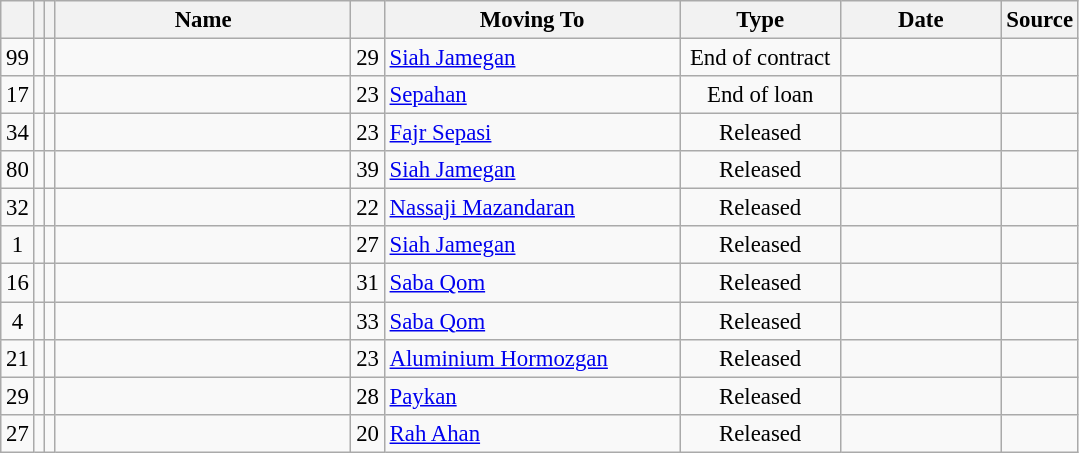<table class="wikitable plainrowheaders sortable" style="font-size:95%">
<tr>
<th></th>
<th></th>
<th></th>
<th scope="col" style="width:190px;">Name</th>
<th></th>
<th scope="col" style="width:190px;">Moving To</th>
<th scope="col" style="width:100px;">Type</th>
<th scope="col" style="width:100px;">Date</th>
<th>Source</th>
</tr>
<tr>
<td align=center>99</td>
<td align=center></td>
<td align=center></td>
<td></td>
<td align=center>29</td>
<td><a href='#'>Siah Jamegan</a></td>
<td align=center>End of contract</td>
<td align=center></td>
<td align=center></td>
</tr>
<tr>
<td align=center>17</td>
<td align=center></td>
<td align=center></td>
<td></td>
<td align=center>23</td>
<td><a href='#'>Sepahan</a></td>
<td align=center>End of loan</td>
<td align=center></td>
<td align=center></td>
</tr>
<tr>
<td align=center>34</td>
<td align=center></td>
<td align=center></td>
<td></td>
<td align=center>23</td>
<td><a href='#'>Fajr Sepasi</a></td>
<td align=center>Released</td>
<td align=center></td>
<td align=center></td>
</tr>
<tr>
<td align=center>80</td>
<td align=center></td>
<td align=center></td>
<td></td>
<td align=center>39</td>
<td><a href='#'>Siah Jamegan</a></td>
<td align=center>Released</td>
<td align=center></td>
<td align=center></td>
</tr>
<tr>
<td align=center>32</td>
<td align=center></td>
<td align=center></td>
<td></td>
<td align=center>22</td>
<td><a href='#'>Nassaji Mazandaran</a></td>
<td align=center>Released</td>
<td align=center></td>
<td align=center></td>
</tr>
<tr>
<td align=center>1</td>
<td align=center></td>
<td align=center></td>
<td></td>
<td align=center>27</td>
<td><a href='#'>Siah Jamegan</a></td>
<td align=center>Released</td>
<td align=center></td>
<td align=center></td>
</tr>
<tr>
<td align=center>16</td>
<td align=center></td>
<td align=center></td>
<td></td>
<td align=center>31</td>
<td><a href='#'>Saba Qom</a></td>
<td align=center>Released</td>
<td align=center></td>
<td align=center></td>
</tr>
<tr>
<td align=center>4</td>
<td align=center></td>
<td align=center></td>
<td></td>
<td align=center>33</td>
<td><a href='#'>Saba Qom</a></td>
<td align=center>Released</td>
<td align=center></td>
<td align=center></td>
</tr>
<tr>
<td align=center>21</td>
<td align=center></td>
<td align=center></td>
<td></td>
<td align=center>23</td>
<td><a href='#'>Aluminium Hormozgan</a></td>
<td align=center>Released</td>
<td align=center></td>
<td align=center></td>
</tr>
<tr>
<td align=center>29</td>
<td align=center></td>
<td align=center></td>
<td></td>
<td align=center>28</td>
<td><a href='#'>Paykan</a></td>
<td align=center>Released</td>
<td align=center></td>
<td align=center></td>
</tr>
<tr>
<td align=center>27</td>
<td align=center></td>
<td align=center></td>
<td></td>
<td align=center>20</td>
<td><a href='#'>Rah Ahan</a></td>
<td align=center>Released</td>
<td align=center></td>
<td align=center></td>
</tr>
</table>
